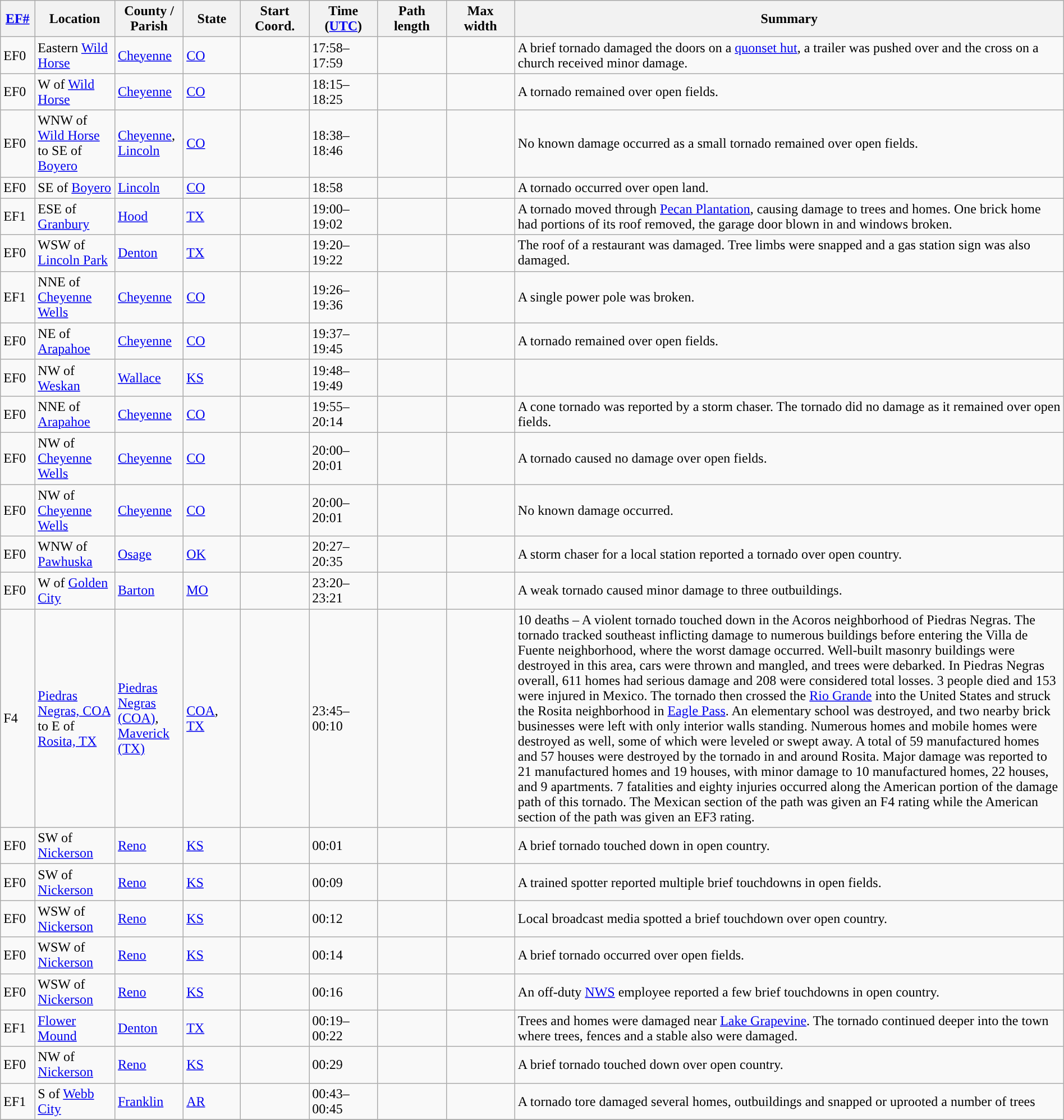<table class="wikitable sortable" style="width:100%;">
<tr>
<th scope="col"  style="width:3%; text-align:center;"><a href='#'>EF#</a></th>
<th scope="col"  style="width:7%; text-align:center;" class="unsortable">Location</th>
<th scope="col"  style="width:6%; text-align:center;" class="unsortable">County / Parish</th>
<th scope="col"  style="width:5%; text-align:center;">State</th>
<th scope="col"  style="width:6%; text-align:center;">Start Coord.</th>
<th scope="col"  style="width:6%; text-align:center;">Time (<a href='#'>UTC</a>)</th>
<th scope="col"  style="width:6%; text-align:center;">Path length</th>
<th scope="col"  style="width:6%; text-align:center;">Max width</th>
<th scope="col" class="unsortable" style="width:48%; text-align:center;">Summary</th>
</tr>
<tr>
<td>EF0</td>
<td>Eastern <a href='#'>Wild Horse</a></td>
<td><a href='#'>Cheyenne</a></td>
<td><a href='#'>CO</a></td>
<td></td>
<td>17:58–17:59</td>
<td></td>
<td></td>
<td>A brief tornado damaged the doors on a <a href='#'>quonset hut</a>, a trailer was pushed over and the cross on a church received minor damage.</td>
</tr>
<tr>
<td>EF0</td>
<td>W of <a href='#'>Wild Horse</a></td>
<td><a href='#'>Cheyenne</a></td>
<td><a href='#'>CO</a></td>
<td></td>
<td>18:15–18:25</td>
<td></td>
<td></td>
<td>A tornado remained over open fields.</td>
</tr>
<tr>
<td>EF0</td>
<td>WNW of <a href='#'>Wild Horse</a> to SE of <a href='#'>Boyero</a></td>
<td><a href='#'>Cheyenne</a>, <a href='#'>Lincoln</a></td>
<td><a href='#'>CO</a></td>
<td></td>
<td>18:38–18:46</td>
<td></td>
<td></td>
<td>No known damage occurred as a small tornado remained over open fields.</td>
</tr>
<tr>
<td>EF0</td>
<td>SE of <a href='#'>Boyero</a></td>
<td><a href='#'>Lincoln</a></td>
<td><a href='#'>CO</a></td>
<td></td>
<td>18:58</td>
<td></td>
<td></td>
<td>A tornado occurred over open land.</td>
</tr>
<tr>
<td>EF1</td>
<td>ESE of <a href='#'>Granbury</a></td>
<td><a href='#'>Hood</a></td>
<td><a href='#'>TX</a></td>
<td></td>
<td>19:00–19:02</td>
<td></td>
<td></td>
<td>A tornado moved through <a href='#'>Pecan Plantation</a>, causing damage to trees and homes. One brick home had portions of its roof removed, the garage door blown in and windows broken.</td>
</tr>
<tr>
<td>EF0</td>
<td>WSW of <a href='#'>Lincoln Park</a></td>
<td><a href='#'>Denton</a></td>
<td><a href='#'>TX</a></td>
<td></td>
<td>19:20–19:22</td>
<td></td>
<td></td>
<td>The roof of a restaurant was damaged. Tree limbs were snapped and a gas station sign was also damaged.</td>
</tr>
<tr>
<td>EF1</td>
<td>NNE of <a href='#'>Cheyenne Wells</a></td>
<td><a href='#'>Cheyenne</a></td>
<td><a href='#'>CO</a></td>
<td></td>
<td>19:26–19:36</td>
<td></td>
<td></td>
<td>A single power pole was broken.</td>
</tr>
<tr>
<td>EF0</td>
<td>NE of <a href='#'>Arapahoe</a></td>
<td><a href='#'>Cheyenne</a></td>
<td><a href='#'>CO</a></td>
<td></td>
<td>19:37–19:45</td>
<td></td>
<td></td>
<td>A tornado remained over open fields.</td>
</tr>
<tr>
<td>EF0</td>
<td>NW of <a href='#'>Weskan</a></td>
<td><a href='#'>Wallace</a></td>
<td><a href='#'>KS</a></td>
<td></td>
<td>19:48–19:49</td>
<td></td>
<td></td>
<td></td>
</tr>
<tr>
<td>EF0</td>
<td>NNE of <a href='#'>Arapahoe</a></td>
<td><a href='#'>Cheyenne</a></td>
<td><a href='#'>CO</a></td>
<td></td>
<td>19:55–20:14</td>
<td></td>
<td></td>
<td>A cone tornado was reported by a storm chaser. The tornado did no damage as it remained over open fields.</td>
</tr>
<tr>
<td>EF0</td>
<td>NW of <a href='#'>Cheyenne Wells</a></td>
<td><a href='#'>Cheyenne</a></td>
<td><a href='#'>CO</a></td>
<td></td>
<td>20:00–20:01</td>
<td></td>
<td></td>
<td>A tornado caused no damage over open fields.</td>
</tr>
<tr>
<td>EF0</td>
<td>NW of <a href='#'>Cheyenne Wells</a></td>
<td><a href='#'>Cheyenne</a></td>
<td><a href='#'>CO</a></td>
<td></td>
<td>20:00–20:01</td>
<td></td>
<td></td>
<td>No known damage occurred.</td>
</tr>
<tr>
<td>EF0</td>
<td>WNW of <a href='#'>Pawhuska</a></td>
<td><a href='#'>Osage</a></td>
<td><a href='#'>OK</a></td>
<td></td>
<td>20:27–20:35</td>
<td></td>
<td></td>
<td>A storm chaser for a local station reported a tornado over open country.</td>
</tr>
<tr>
<td>EF0</td>
<td>W of <a href='#'>Golden City</a></td>
<td><a href='#'>Barton</a></td>
<td><a href='#'>MO</a></td>
<td></td>
<td>23:20–23:21</td>
<td></td>
<td></td>
<td>A weak tornado caused minor damage to three outbuildings.</td>
</tr>
<tr>
<td>F4</td>
<td><a href='#'>Piedras Negras, COA</a> to E of <a href='#'>Rosita, TX</a></td>
<td><a href='#'>Piedras Negras (COA)</a>, <a href='#'>Maverick (TX)</a></td>
<td><a href='#'>COA</a>, <a href='#'>TX</a></td>
<td></td>
<td>23:45–00:10</td>
<td></td>
<td></td>
<td>10 deaths – A violent tornado touched down in the Acoros neighborhood of Piedras Negras. The tornado tracked southeast inflicting damage to numerous buildings before entering the Villa de Fuente neighborhood, where the worst damage occurred. Well-built masonry buildings were destroyed in this area, cars were thrown and mangled, and trees were debarked. In Piedras Negras overall, 611 homes had serious damage and 208 were considered total losses. 3 people died and 153 were injured in Mexico. The tornado then crossed the <a href='#'>Rio Grande</a> into the United States and struck the Rosita neighborhood in <a href='#'>Eagle Pass</a>. An elementary school was destroyed, and two nearby brick businesses were left with only interior walls standing. Numerous homes and mobile homes were destroyed as well, some of which were leveled or swept away. A total of 59 manufactured homes and 57 houses were destroyed by the tornado in and around Rosita. Major damage was reported to 21 manufactured homes and 19 houses, with minor damage to 10 manufactured homes, 22 houses, and 9 apartments. 7 fatalities and eighty injuries occurred along the American portion of the damage path of this tornado. The Mexican section of the path was given an F4 rating while the American section of the path was given an EF3 rating.</td>
</tr>
<tr>
<td>EF0</td>
<td>SW of <a href='#'>Nickerson</a></td>
<td><a href='#'>Reno</a></td>
<td><a href='#'>KS</a></td>
<td></td>
<td>00:01</td>
<td></td>
<td></td>
<td>A brief tornado touched down in open country.</td>
</tr>
<tr>
<td>EF0</td>
<td>SW of <a href='#'>Nickerson</a></td>
<td><a href='#'>Reno</a></td>
<td><a href='#'>KS</a></td>
<td></td>
<td>00:09</td>
<td></td>
<td></td>
<td>A trained spotter reported multiple brief touchdowns in open fields.</td>
</tr>
<tr>
<td>EF0</td>
<td>WSW of <a href='#'>Nickerson</a></td>
<td><a href='#'>Reno</a></td>
<td><a href='#'>KS</a></td>
<td></td>
<td>00:12</td>
<td></td>
<td></td>
<td>Local broadcast media spotted a brief touchdown over open country.</td>
</tr>
<tr>
<td>EF0</td>
<td>WSW of <a href='#'>Nickerson</a></td>
<td><a href='#'>Reno</a></td>
<td><a href='#'>KS</a></td>
<td></td>
<td>00:14</td>
<td></td>
<td></td>
<td>A brief tornado occurred over open fields.</td>
</tr>
<tr>
<td>EF0</td>
<td>WSW of <a href='#'>Nickerson</a></td>
<td><a href='#'>Reno</a></td>
<td><a href='#'>KS</a></td>
<td></td>
<td>00:16</td>
<td></td>
<td></td>
<td>An off-duty <a href='#'>NWS</a> employee reported a few brief touchdowns in open country.</td>
</tr>
<tr>
<td>EF1</td>
<td><a href='#'>Flower Mound</a></td>
<td><a href='#'>Denton</a></td>
<td><a href='#'>TX</a></td>
<td></td>
<td>00:19–00:22</td>
<td></td>
<td></td>
<td>Trees and homes were damaged near <a href='#'>Lake Grapevine</a>. The tornado continued deeper into the town where trees, fences and a stable also were damaged.</td>
</tr>
<tr>
<td>EF0</td>
<td>NW of <a href='#'>Nickerson</a></td>
<td><a href='#'>Reno</a></td>
<td><a href='#'>KS</a></td>
<td></td>
<td>00:29</td>
<td></td>
<td></td>
<td>A brief tornado touched down over open country.</td>
</tr>
<tr>
<td>EF1</td>
<td>S of <a href='#'>Webb City</a></td>
<td><a href='#'>Franklin</a></td>
<td><a href='#'>AR</a></td>
<td></td>
<td>00:43–00:45</td>
<td></td>
<td></td>
<td>A tornado tore damaged several homes, outbuildings and snapped or uprooted a number of trees</td>
</tr>
<tr>
</tr>
</table>
